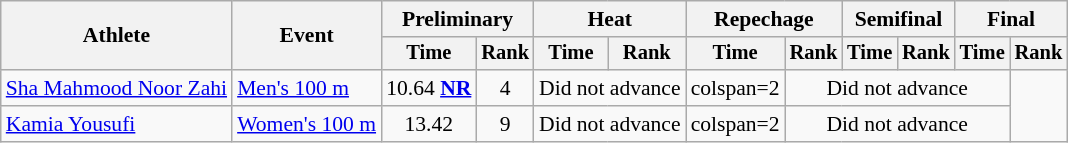<table class="wikitable" style="font-size:90%">
<tr>
<th rowspan=2>Athlete</th>
<th rowspan=2>Event</th>
<th colspan=2>Preliminary</th>
<th colspan=2>Heat</th>
<th colspan=2>Repechage</th>
<th colspan=2>Semifinal</th>
<th colspan=2>Final</th>
</tr>
<tr style=font-size:95%>
<th>Time</th>
<th>Rank</th>
<th>Time</th>
<th>Rank</th>
<th>Time</th>
<th>Rank</th>
<th>Time</th>
<th>Rank</th>
<th>Time</th>
<th>Rank</th>
</tr>
<tr align=center>
<td align=left><a href='#'>Sha Mahmood Noor Zahi</a></td>
<td align=left><a href='#'>Men's 100 m</a></td>
<td>10.64 <strong><a href='#'>NR</a></strong></td>
<td>4</td>
<td colspan=2>Did not advance</td>
<td>colspan=2 </td>
<td colspan=4>Did not advance</td>
</tr>
<tr align=center>
<td align=left><a href='#'>Kamia Yousufi</a></td>
<td align=left><a href='#'>Women's 100 m</a></td>
<td>13.42</td>
<td>9</td>
<td colspan=2>Did not advance</td>
<td>colspan=2 </td>
<td colspan=4>Did not advance</td>
</tr>
</table>
